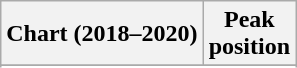<table class="wikitable sortable plainrowheaders" style="text-align:center">
<tr>
<th scope="col">Chart (2018–2020)</th>
<th scope="col">Peak<br>position</th>
</tr>
<tr>
</tr>
<tr>
</tr>
<tr>
</tr>
</table>
